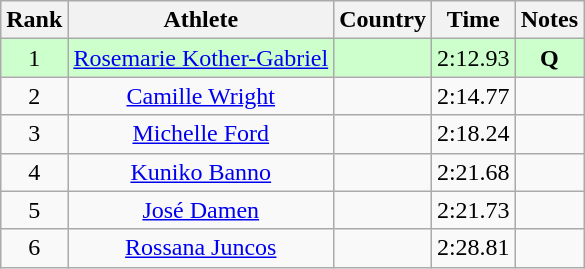<table class="wikitable sortable" style="text-align:center">
<tr>
<th>Rank</th>
<th>Athlete</th>
<th>Country</th>
<th>Time</th>
<th>Notes</th>
</tr>
<tr bgcolor=ccffcc>
<td>1</td>
<td><a href='#'>Rosemarie Kother-Gabriel</a></td>
<td align=left></td>
<td>2:12.93</td>
<td><strong>Q </strong></td>
</tr>
<tr>
<td>2</td>
<td><a href='#'>Camille Wright</a></td>
<td align=left></td>
<td>2:14.77</td>
<td><strong> </strong></td>
</tr>
<tr>
<td>3</td>
<td><a href='#'>Michelle Ford</a></td>
<td align=left></td>
<td>2:18.24</td>
<td><strong> </strong></td>
</tr>
<tr>
<td>4</td>
<td><a href='#'>Kuniko Banno</a></td>
<td align=left></td>
<td>2:21.68</td>
<td><strong> </strong></td>
</tr>
<tr>
<td>5</td>
<td><a href='#'>José Damen</a></td>
<td align=left></td>
<td>2:21.73</td>
<td><strong> </strong></td>
</tr>
<tr>
<td>6</td>
<td><a href='#'>Rossana Juncos</a></td>
<td align=left></td>
<td>2:28.81</td>
<td><strong> </strong></td>
</tr>
</table>
